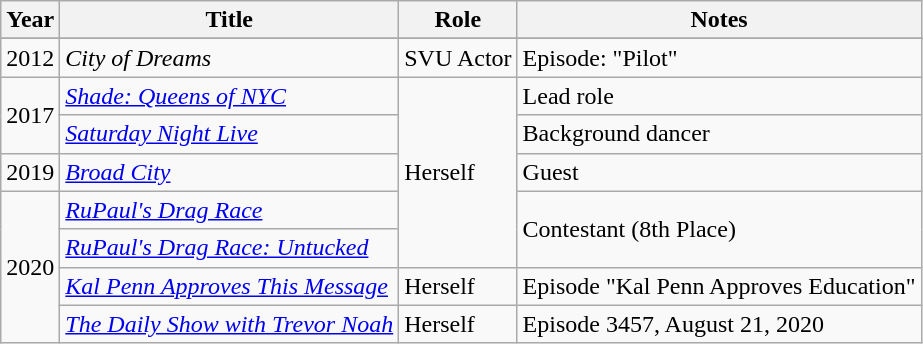<table class="wikitable plainrowheaders sortable">
<tr>
<th scope="col">Year</th>
<th scope="col">Title</th>
<th scope="col">Role</th>
<th scope="col">Notes</th>
</tr>
<tr>
</tr>
<tr>
<td>2012</td>
<td><em>City of Dreams</em></td>
<td>SVU Actor</td>
<td>Episode: "Pilot"</td>
</tr>
<tr>
<td rowspan="2">2017</td>
<td><em><a href='#'>Shade: Queens of NYC</a></em></td>
<td rowspan="5">Herself</td>
<td>Lead role</td>
</tr>
<tr>
<td><em><a href='#'>Saturday Night Live</a></em></td>
<td>Background dancer</td>
</tr>
<tr>
<td>2019</td>
<td><em><a href='#'>Broad City</a></em></td>
<td>Guest</td>
</tr>
<tr>
<td rowspan="4">2020</td>
<td><em><a href='#'>RuPaul's Drag Race</a></em></td>
<td rowspan="2">Contestant (8th Place)</td>
</tr>
<tr>
<td><em><a href='#'>RuPaul's Drag Race: Untucked</a></em></td>
</tr>
<tr>
<td><em><a href='#'>Kal Penn Approves This Message</a></em></td>
<td>Herself</td>
<td>Episode "Kal Penn Approves Education"</td>
</tr>
<tr>
<td><em><a href='#'>The Daily Show with Trevor Noah</a></em></td>
<td>Herself</td>
<td>Episode 3457, August 21, 2020</td>
</tr>
</table>
